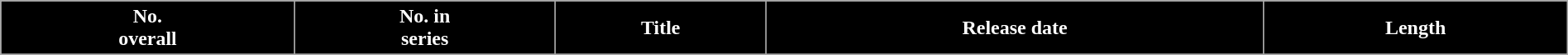<table class="wikitable plainrowheaders" style="width:100%;">
<tr style="color:white">
<th style="background:#000;">No.<br>overall</th>
<th style="background:#000;">No. in<br>series</th>
<th style="background:#000;">Title</th>
<th style="background:#000;">Release date</th>
<th style="background:#000;">Length</th>
</tr>
<tr>
</tr>
</table>
